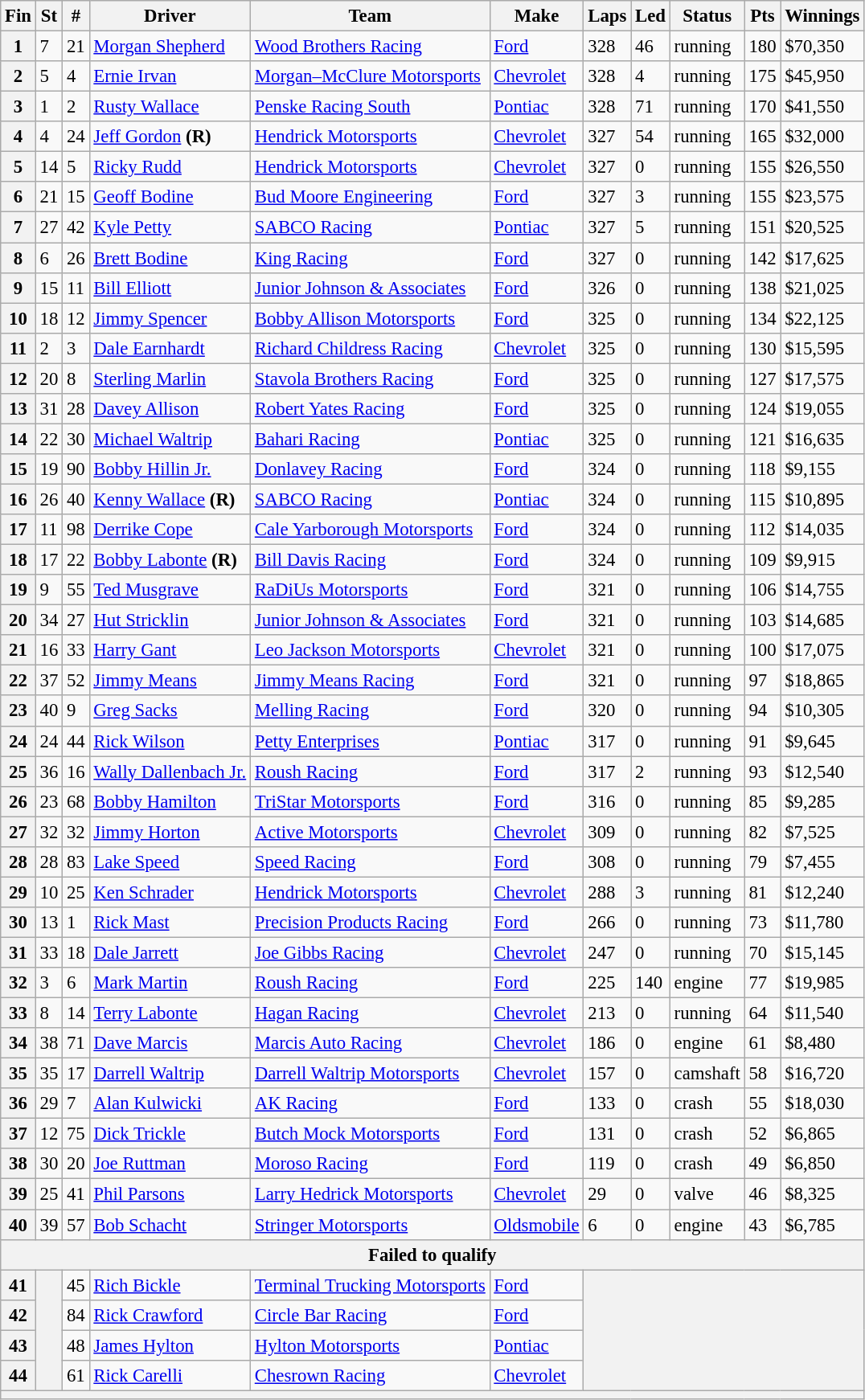<table class="wikitable" style="font-size:95%">
<tr>
<th>Fin</th>
<th>St</th>
<th>#</th>
<th>Driver</th>
<th>Team</th>
<th>Make</th>
<th>Laps</th>
<th>Led</th>
<th>Status</th>
<th>Pts</th>
<th>Winnings</th>
</tr>
<tr>
<th>1</th>
<td>7</td>
<td>21</td>
<td><a href='#'>Morgan Shepherd</a></td>
<td><a href='#'>Wood Brothers Racing</a></td>
<td><a href='#'>Ford</a></td>
<td>328</td>
<td>46</td>
<td>running</td>
<td>180</td>
<td>$70,350</td>
</tr>
<tr>
<th>2</th>
<td>5</td>
<td>4</td>
<td><a href='#'>Ernie Irvan</a></td>
<td><a href='#'>Morgan–McClure Motorsports</a></td>
<td><a href='#'>Chevrolet</a></td>
<td>328</td>
<td>4</td>
<td>running</td>
<td>175</td>
<td>$45,950</td>
</tr>
<tr>
<th>3</th>
<td>1</td>
<td>2</td>
<td><a href='#'>Rusty Wallace</a></td>
<td><a href='#'>Penske Racing South</a></td>
<td><a href='#'>Pontiac</a></td>
<td>328</td>
<td>71</td>
<td>running</td>
<td>170</td>
<td>$41,550</td>
</tr>
<tr>
<th>4</th>
<td>4</td>
<td>24</td>
<td><a href='#'>Jeff Gordon</a> <strong>(R)</strong></td>
<td><a href='#'>Hendrick Motorsports</a></td>
<td><a href='#'>Chevrolet</a></td>
<td>327</td>
<td>54</td>
<td>running</td>
<td>165</td>
<td>$32,000</td>
</tr>
<tr>
<th>5</th>
<td>14</td>
<td>5</td>
<td><a href='#'>Ricky Rudd</a></td>
<td><a href='#'>Hendrick Motorsports</a></td>
<td><a href='#'>Chevrolet</a></td>
<td>327</td>
<td>0</td>
<td>running</td>
<td>155</td>
<td>$26,550</td>
</tr>
<tr>
<th>6</th>
<td>21</td>
<td>15</td>
<td><a href='#'>Geoff Bodine</a></td>
<td><a href='#'>Bud Moore Engineering</a></td>
<td><a href='#'>Ford</a></td>
<td>327</td>
<td>3</td>
<td>running</td>
<td>155</td>
<td>$23,575</td>
</tr>
<tr>
<th>7</th>
<td>27</td>
<td>42</td>
<td><a href='#'>Kyle Petty</a></td>
<td><a href='#'>SABCO Racing</a></td>
<td><a href='#'>Pontiac</a></td>
<td>327</td>
<td>5</td>
<td>running</td>
<td>151</td>
<td>$20,525</td>
</tr>
<tr>
<th>8</th>
<td>6</td>
<td>26</td>
<td><a href='#'>Brett Bodine</a></td>
<td><a href='#'>King Racing</a></td>
<td><a href='#'>Ford</a></td>
<td>327</td>
<td>0</td>
<td>running</td>
<td>142</td>
<td>$17,625</td>
</tr>
<tr>
<th>9</th>
<td>15</td>
<td>11</td>
<td><a href='#'>Bill Elliott</a></td>
<td><a href='#'>Junior Johnson & Associates</a></td>
<td><a href='#'>Ford</a></td>
<td>326</td>
<td>0</td>
<td>running</td>
<td>138</td>
<td>$21,025</td>
</tr>
<tr>
<th>10</th>
<td>18</td>
<td>12</td>
<td><a href='#'>Jimmy Spencer</a></td>
<td><a href='#'>Bobby Allison Motorsports</a></td>
<td><a href='#'>Ford</a></td>
<td>325</td>
<td>0</td>
<td>running</td>
<td>134</td>
<td>$22,125</td>
</tr>
<tr>
<th>11</th>
<td>2</td>
<td>3</td>
<td><a href='#'>Dale Earnhardt</a></td>
<td><a href='#'>Richard Childress Racing</a></td>
<td><a href='#'>Chevrolet</a></td>
<td>325</td>
<td>0</td>
<td>running</td>
<td>130</td>
<td>$15,595</td>
</tr>
<tr>
<th>12</th>
<td>20</td>
<td>8</td>
<td><a href='#'>Sterling Marlin</a></td>
<td><a href='#'>Stavola Brothers Racing</a></td>
<td><a href='#'>Ford</a></td>
<td>325</td>
<td>0</td>
<td>running</td>
<td>127</td>
<td>$17,575</td>
</tr>
<tr>
<th>13</th>
<td>31</td>
<td>28</td>
<td><a href='#'>Davey Allison</a></td>
<td><a href='#'>Robert Yates Racing</a></td>
<td><a href='#'>Ford</a></td>
<td>325</td>
<td>0</td>
<td>running</td>
<td>124</td>
<td>$19,055</td>
</tr>
<tr>
<th>14</th>
<td>22</td>
<td>30</td>
<td><a href='#'>Michael Waltrip</a></td>
<td><a href='#'>Bahari Racing</a></td>
<td><a href='#'>Pontiac</a></td>
<td>325</td>
<td>0</td>
<td>running</td>
<td>121</td>
<td>$16,635</td>
</tr>
<tr>
<th>15</th>
<td>19</td>
<td>90</td>
<td><a href='#'>Bobby Hillin Jr.</a></td>
<td><a href='#'>Donlavey Racing</a></td>
<td><a href='#'>Ford</a></td>
<td>324</td>
<td>0</td>
<td>running</td>
<td>118</td>
<td>$9,155</td>
</tr>
<tr>
<th>16</th>
<td>26</td>
<td>40</td>
<td><a href='#'>Kenny Wallace</a> <strong>(R)</strong></td>
<td><a href='#'>SABCO Racing</a></td>
<td><a href='#'>Pontiac</a></td>
<td>324</td>
<td>0</td>
<td>running</td>
<td>115</td>
<td>$10,895</td>
</tr>
<tr>
<th>17</th>
<td>11</td>
<td>98</td>
<td><a href='#'>Derrike Cope</a></td>
<td><a href='#'>Cale Yarborough Motorsports</a></td>
<td><a href='#'>Ford</a></td>
<td>324</td>
<td>0</td>
<td>running</td>
<td>112</td>
<td>$14,035</td>
</tr>
<tr>
<th>18</th>
<td>17</td>
<td>22</td>
<td><a href='#'>Bobby Labonte</a> <strong>(R)</strong></td>
<td><a href='#'>Bill Davis Racing</a></td>
<td><a href='#'>Ford</a></td>
<td>324</td>
<td>0</td>
<td>running</td>
<td>109</td>
<td>$9,915</td>
</tr>
<tr>
<th>19</th>
<td>9</td>
<td>55</td>
<td><a href='#'>Ted Musgrave</a></td>
<td><a href='#'>RaDiUs Motorsports</a></td>
<td><a href='#'>Ford</a></td>
<td>321</td>
<td>0</td>
<td>running</td>
<td>106</td>
<td>$14,755</td>
</tr>
<tr>
<th>20</th>
<td>34</td>
<td>27</td>
<td><a href='#'>Hut Stricklin</a></td>
<td><a href='#'>Junior Johnson & Associates</a></td>
<td><a href='#'>Ford</a></td>
<td>321</td>
<td>0</td>
<td>running</td>
<td>103</td>
<td>$14,685</td>
</tr>
<tr>
<th>21</th>
<td>16</td>
<td>33</td>
<td><a href='#'>Harry Gant</a></td>
<td><a href='#'>Leo Jackson Motorsports</a></td>
<td><a href='#'>Chevrolet</a></td>
<td>321</td>
<td>0</td>
<td>running</td>
<td>100</td>
<td>$17,075</td>
</tr>
<tr>
<th>22</th>
<td>37</td>
<td>52</td>
<td><a href='#'>Jimmy Means</a></td>
<td><a href='#'>Jimmy Means Racing</a></td>
<td><a href='#'>Ford</a></td>
<td>321</td>
<td>0</td>
<td>running</td>
<td>97</td>
<td>$18,865</td>
</tr>
<tr>
<th>23</th>
<td>40</td>
<td>9</td>
<td><a href='#'>Greg Sacks</a></td>
<td><a href='#'>Melling Racing</a></td>
<td><a href='#'>Ford</a></td>
<td>320</td>
<td>0</td>
<td>running</td>
<td>94</td>
<td>$10,305</td>
</tr>
<tr>
<th>24</th>
<td>24</td>
<td>44</td>
<td><a href='#'>Rick Wilson</a></td>
<td><a href='#'>Petty Enterprises</a></td>
<td><a href='#'>Pontiac</a></td>
<td>317</td>
<td>0</td>
<td>running</td>
<td>91</td>
<td>$9,645</td>
</tr>
<tr>
<th>25</th>
<td>36</td>
<td>16</td>
<td><a href='#'>Wally Dallenbach Jr.</a></td>
<td><a href='#'>Roush Racing</a></td>
<td><a href='#'>Ford</a></td>
<td>317</td>
<td>2</td>
<td>running</td>
<td>93</td>
<td>$12,540</td>
</tr>
<tr>
<th>26</th>
<td>23</td>
<td>68</td>
<td><a href='#'>Bobby Hamilton</a></td>
<td><a href='#'>TriStar Motorsports</a></td>
<td><a href='#'>Ford</a></td>
<td>316</td>
<td>0</td>
<td>running</td>
<td>85</td>
<td>$9,285</td>
</tr>
<tr>
<th>27</th>
<td>32</td>
<td>32</td>
<td><a href='#'>Jimmy Horton</a></td>
<td><a href='#'>Active Motorsports</a></td>
<td><a href='#'>Chevrolet</a></td>
<td>309</td>
<td>0</td>
<td>running</td>
<td>82</td>
<td>$7,525</td>
</tr>
<tr>
<th>28</th>
<td>28</td>
<td>83</td>
<td><a href='#'>Lake Speed</a></td>
<td><a href='#'>Speed Racing</a></td>
<td><a href='#'>Ford</a></td>
<td>308</td>
<td>0</td>
<td>running</td>
<td>79</td>
<td>$7,455</td>
</tr>
<tr>
<th>29</th>
<td>10</td>
<td>25</td>
<td><a href='#'>Ken Schrader</a></td>
<td><a href='#'>Hendrick Motorsports</a></td>
<td><a href='#'>Chevrolet</a></td>
<td>288</td>
<td>3</td>
<td>running</td>
<td>81</td>
<td>$12,240</td>
</tr>
<tr>
<th>30</th>
<td>13</td>
<td>1</td>
<td><a href='#'>Rick Mast</a></td>
<td><a href='#'>Precision Products Racing</a></td>
<td><a href='#'>Ford</a></td>
<td>266</td>
<td>0</td>
<td>running</td>
<td>73</td>
<td>$11,780</td>
</tr>
<tr>
<th>31</th>
<td>33</td>
<td>18</td>
<td><a href='#'>Dale Jarrett</a></td>
<td><a href='#'>Joe Gibbs Racing</a></td>
<td><a href='#'>Chevrolet</a></td>
<td>247</td>
<td>0</td>
<td>running</td>
<td>70</td>
<td>$15,145</td>
</tr>
<tr>
<th>32</th>
<td>3</td>
<td>6</td>
<td><a href='#'>Mark Martin</a></td>
<td><a href='#'>Roush Racing</a></td>
<td><a href='#'>Ford</a></td>
<td>225</td>
<td>140</td>
<td>engine</td>
<td>77</td>
<td>$19,985</td>
</tr>
<tr>
<th>33</th>
<td>8</td>
<td>14</td>
<td><a href='#'>Terry Labonte</a></td>
<td><a href='#'>Hagan Racing</a></td>
<td><a href='#'>Chevrolet</a></td>
<td>213</td>
<td>0</td>
<td>running</td>
<td>64</td>
<td>$11,540</td>
</tr>
<tr>
<th>34</th>
<td>38</td>
<td>71</td>
<td><a href='#'>Dave Marcis</a></td>
<td><a href='#'>Marcis Auto Racing</a></td>
<td><a href='#'>Chevrolet</a></td>
<td>186</td>
<td>0</td>
<td>engine</td>
<td>61</td>
<td>$8,480</td>
</tr>
<tr>
<th>35</th>
<td>35</td>
<td>17</td>
<td><a href='#'>Darrell Waltrip</a></td>
<td><a href='#'>Darrell Waltrip Motorsports</a></td>
<td><a href='#'>Chevrolet</a></td>
<td>157</td>
<td>0</td>
<td>camshaft</td>
<td>58</td>
<td>$16,720</td>
</tr>
<tr>
<th>36</th>
<td>29</td>
<td>7</td>
<td><a href='#'>Alan Kulwicki</a></td>
<td><a href='#'>AK Racing</a></td>
<td><a href='#'>Ford</a></td>
<td>133</td>
<td>0</td>
<td>crash</td>
<td>55</td>
<td>$18,030</td>
</tr>
<tr>
<th>37</th>
<td>12</td>
<td>75</td>
<td><a href='#'>Dick Trickle</a></td>
<td><a href='#'>Butch Mock Motorsports</a></td>
<td><a href='#'>Ford</a></td>
<td>131</td>
<td>0</td>
<td>crash</td>
<td>52</td>
<td>$6,865</td>
</tr>
<tr>
<th>38</th>
<td>30</td>
<td>20</td>
<td><a href='#'>Joe Ruttman</a></td>
<td><a href='#'>Moroso Racing</a></td>
<td><a href='#'>Ford</a></td>
<td>119</td>
<td>0</td>
<td>crash</td>
<td>49</td>
<td>$6,850</td>
</tr>
<tr>
<th>39</th>
<td>25</td>
<td>41</td>
<td><a href='#'>Phil Parsons</a></td>
<td><a href='#'>Larry Hedrick Motorsports</a></td>
<td><a href='#'>Chevrolet</a></td>
<td>29</td>
<td>0</td>
<td>valve</td>
<td>46</td>
<td>$8,325</td>
</tr>
<tr>
<th>40</th>
<td>39</td>
<td>57</td>
<td><a href='#'>Bob Schacht</a></td>
<td><a href='#'>Stringer Motorsports</a></td>
<td><a href='#'>Oldsmobile</a></td>
<td>6</td>
<td>0</td>
<td>engine</td>
<td>43</td>
<td>$6,785</td>
</tr>
<tr>
<th colspan="11">Failed to qualify</th>
</tr>
<tr>
<th>41</th>
<th rowspan="4"></th>
<td>45</td>
<td><a href='#'>Rich Bickle</a></td>
<td><a href='#'>Terminal Trucking Motorsports</a></td>
<td><a href='#'>Ford</a></td>
<th colspan="5" rowspan="4"></th>
</tr>
<tr>
<th>42</th>
<td>84</td>
<td><a href='#'>Rick Crawford</a></td>
<td><a href='#'>Circle Bar Racing</a></td>
<td><a href='#'>Ford</a></td>
</tr>
<tr>
<th>43</th>
<td>48</td>
<td><a href='#'>James Hylton</a></td>
<td><a href='#'>Hylton Motorsports</a></td>
<td><a href='#'>Pontiac</a></td>
</tr>
<tr>
<th>44</th>
<td>61</td>
<td><a href='#'>Rick Carelli</a></td>
<td><a href='#'>Chesrown Racing</a></td>
<td><a href='#'>Chevrolet</a></td>
</tr>
<tr>
<th colspan="11"></th>
</tr>
</table>
